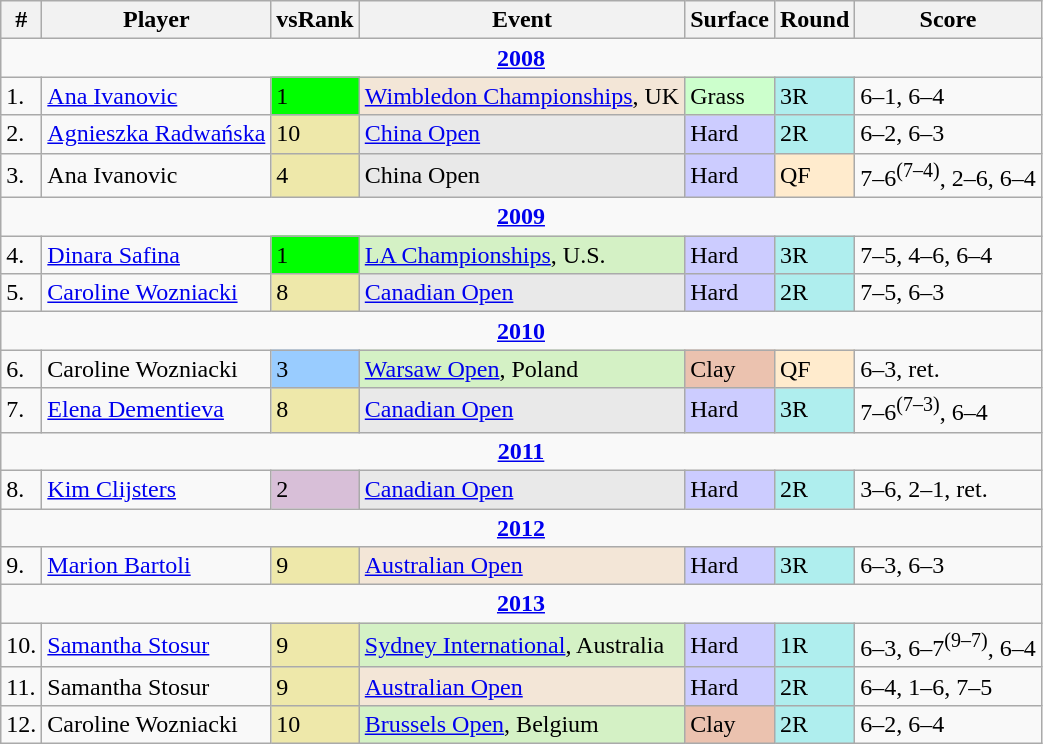<table class="wikitable sortable">
<tr>
<th>#</th>
<th>Player</th>
<th>vsRank</th>
<th>Event</th>
<th>Surface</th>
<th>Round</th>
<th>Score</th>
</tr>
<tr>
<td colspan="7" style="text-align:center;"><a href='#'><strong>2008</strong></a></td>
</tr>
<tr>
<td>1.</td>
<td> <a href='#'>Ana Ivanovic</a></td>
<td bgcolor="lime">1</td>
<td bgcolor="f3e6d7"><a href='#'>Wimbledon Championships</a>, UK</td>
<td bgcolor="#cfc">Grass</td>
<td bgcolor="afeeee">3R</td>
<td>6–1, 6–4</td>
</tr>
<tr>
<td>2.</td>
<td> <a href='#'>Agnieszka Radwańska</a></td>
<td bgcolor="EEE8AA">10</td>
<td bgcolor="E9E9E9"><a href='#'>China Open</a></td>
<td bgcolor="#ccf">Hard</td>
<td bgcolor="afeeee">2R</td>
<td>6–2, 6–3</td>
</tr>
<tr>
<td>3.</td>
<td> Ana Ivanovic</td>
<td bgcolor="EEE8AA">4</td>
<td bgcolor="E9E9E9">China Open</td>
<td bgcolor="#ccf">Hard</td>
<td bgcolor="ffebcd">QF</td>
<td>7–6<sup>(7–4)</sup>, 2–6, 6–4</td>
</tr>
<tr>
<td colspan="7" style="text-align:center;"><a href='#'><strong>2009</strong></a></td>
</tr>
<tr>
<td>4.</td>
<td> <a href='#'>Dinara Safina</a></td>
<td bgcolor="lime">1</td>
<td bgcolor="#d4f1c5"><a href='#'>LA Championships</a>, U.S.</td>
<td bgcolor="#ccf">Hard</td>
<td bgcolor="afeeee">3R</td>
<td>7–5, 4–6, 6–4</td>
</tr>
<tr>
<td>5.</td>
<td> <a href='#'>Caroline Wozniacki</a></td>
<td bgcolor="EEE8AA">8</td>
<td bgcolor="E9E9E9"><a href='#'>Canadian Open</a></td>
<td bgcolor="#ccf">Hard</td>
<td bgcolor="afeeee">2R</td>
<td>7–5, 6–3</td>
</tr>
<tr>
<td colspan="7" style="text-align:center;"><a href='#'><strong>2010</strong></a></td>
</tr>
<tr>
<td>6.</td>
<td> Caroline Wozniacki</td>
<td bgcolor="#9cf">3</td>
<td bgcolor="#d4f1c5"><a href='#'>Warsaw Open</a>, Poland</td>
<td bgcolor="EBC2AF">Clay</td>
<td bgcolor="ffebcd">QF</td>
<td>6–3, ret.</td>
</tr>
<tr>
<td>7.</td>
<td> <a href='#'>Elena Dementieva</a></td>
<td bgcolor="EEE8AA">8</td>
<td bgcolor="E9E9E9"><a href='#'>Canadian Open</a></td>
<td bgcolor="#ccf">Hard</td>
<td bgcolor="afeeee">3R</td>
<td>7–6<sup>(7–3)</sup>, 6–4</td>
</tr>
<tr>
<td colspan="7" style="text-align:center;"><a href='#'><strong>2011</strong></a></td>
</tr>
<tr>
<td>8.</td>
<td> <a href='#'>Kim Clijsters</a></td>
<td bgcolor="thistle">2</td>
<td bgcolor="E9E9E9"><a href='#'>Canadian Open</a></td>
<td bgcolor="#ccf">Hard</td>
<td bgcolor="afeeee">2R</td>
<td>3–6, 2–1, ret.</td>
</tr>
<tr>
<td colspan="7" style="text-align:center;"><a href='#'><strong>2012</strong></a></td>
</tr>
<tr>
<td>9.</td>
<td> <a href='#'>Marion Bartoli</a></td>
<td bgcolor="EEE8AA">9</td>
<td bgcolor="f3e6d7"><a href='#'>Australian Open</a></td>
<td bgcolor="#ccf">Hard</td>
<td bgcolor="afeeee">3R</td>
<td>6–3, 6–3</td>
</tr>
<tr>
<td colspan="7" style="text-align:center;"><a href='#'><strong>2013</strong></a></td>
</tr>
<tr>
<td>10.</td>
<td> <a href='#'>Samantha Stosur</a></td>
<td bgcolor="EEE8AA">9</td>
<td bgcolor="#d4f1c5"><a href='#'>Sydney International</a>, Australia</td>
<td bgcolor="#ccf">Hard</td>
<td bgcolor="afeeee">1R</td>
<td>6–3, 6–7<sup>(9–7)</sup>, 6–4</td>
</tr>
<tr>
<td>11.</td>
<td> Samantha Stosur</td>
<td bgcolor="EEE8AA">9</td>
<td bgcolor="f3e6d7"><a href='#'>Australian Open</a></td>
<td bgcolor="#ccf">Hard</td>
<td bgcolor="afeeee">2R</td>
<td>6–4, 1–6, 7–5</td>
</tr>
<tr>
<td>12.</td>
<td> Caroline Wozniacki</td>
<td bgcolor="EEE8AA">10</td>
<td bgcolor="#d4f1c5"><a href='#'>Brussels Open</a>, Belgium</td>
<td bgcolor="EBC2AF">Clay</td>
<td bgcolor="afeeee">2R</td>
<td>6–2, 6–4</td>
</tr>
</table>
